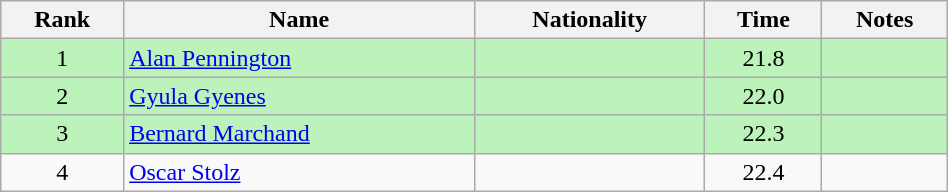<table class="wikitable sortable" style="text-align:center;width: 50%">
<tr>
<th>Rank</th>
<th>Name</th>
<th>Nationality</th>
<th>Time</th>
<th>Notes</th>
</tr>
<tr bgcolor=bbf3bb>
<td>1</td>
<td align=left><a href='#'>Alan Pennington</a></td>
<td align=left></td>
<td>21.8</td>
<td></td>
</tr>
<tr bgcolor=bbf3bb>
<td>2</td>
<td align=left><a href='#'>Gyula Gyenes</a></td>
<td align=left></td>
<td>22.0</td>
<td></td>
</tr>
<tr bgcolor=bbf3bb>
<td>3</td>
<td align=left><a href='#'>Bernard Marchand</a></td>
<td align=left></td>
<td>22.3</td>
<td></td>
</tr>
<tr>
<td>4</td>
<td align=left><a href='#'>Oscar Stolz</a></td>
<td align=left></td>
<td>22.4</td>
<td></td>
</tr>
</table>
